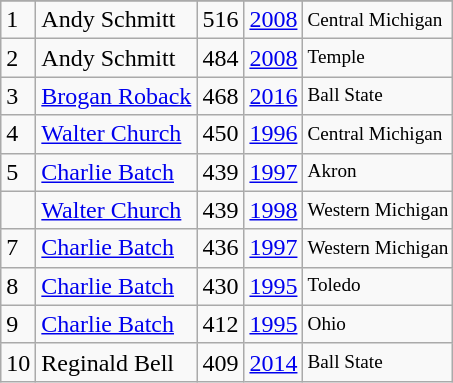<table class="wikitable">
<tr>
</tr>
<tr>
<td>1</td>
<td>Andy Schmitt</td>
<td>516</td>
<td><a href='#'>2008</a></td>
<td style="font-size:80%;">Central Michigan</td>
</tr>
<tr>
<td>2</td>
<td>Andy Schmitt</td>
<td>484</td>
<td><a href='#'>2008</a></td>
<td style="font-size:80%;">Temple</td>
</tr>
<tr>
<td>3</td>
<td><a href='#'>Brogan Roback</a></td>
<td>468</td>
<td><a href='#'>2016</a></td>
<td style="font-size:80%;">Ball State</td>
</tr>
<tr>
<td>4</td>
<td><a href='#'>Walter Church</a></td>
<td>450</td>
<td><a href='#'>1996</a></td>
<td style="font-size:80%;">Central Michigan</td>
</tr>
<tr>
<td>5</td>
<td><a href='#'>Charlie Batch</a></td>
<td>439</td>
<td><a href='#'>1997</a></td>
<td style="font-size:80%;">Akron</td>
</tr>
<tr>
<td></td>
<td><a href='#'>Walter Church</a></td>
<td>439</td>
<td><a href='#'>1998</a></td>
<td style="font-size:80%;">Western Michigan</td>
</tr>
<tr>
<td>7</td>
<td><a href='#'>Charlie Batch</a></td>
<td>436</td>
<td><a href='#'>1997</a></td>
<td style="font-size:80%;">Western Michigan</td>
</tr>
<tr>
<td>8</td>
<td><a href='#'>Charlie Batch</a></td>
<td>430</td>
<td><a href='#'>1995</a></td>
<td style="font-size:80%;">Toledo</td>
</tr>
<tr>
<td>9</td>
<td><a href='#'>Charlie Batch</a></td>
<td>412</td>
<td><a href='#'>1995</a></td>
<td style="font-size:80%;">Ohio</td>
</tr>
<tr>
<td>10</td>
<td>Reginald Bell</td>
<td>409</td>
<td><a href='#'>2014</a></td>
<td style="font-size:80%;">Ball State</td>
</tr>
</table>
